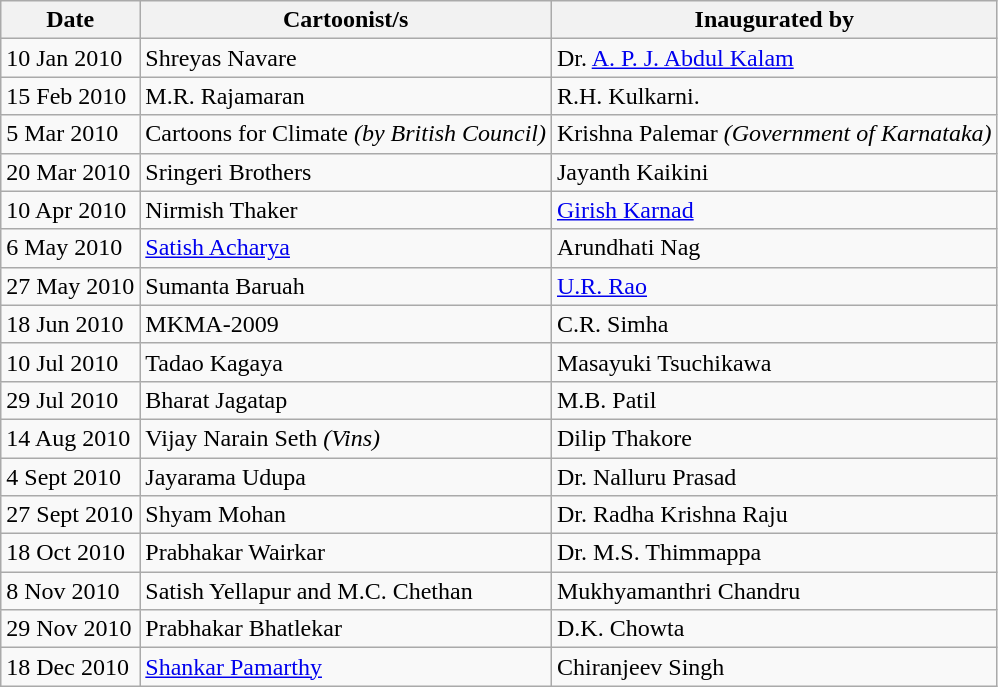<table class="wikitable sortable">
<tr>
<th>Date</th>
<th>Cartoonist/s</th>
<th>Inaugurated by</th>
</tr>
<tr>
<td>10 Jan 2010</td>
<td>Shreyas Navare</td>
<td>Dr. <a href='#'>A. P. J. Abdul Kalam</a></td>
</tr>
<tr>
<td>15 Feb 2010</td>
<td>M.R. Rajamaran</td>
<td>R.H. Kulkarni.</td>
</tr>
<tr>
<td>5 Mar 2010</td>
<td>Cartoons for Climate <em>(by British Council)</em></td>
<td>Krishna Palemar <em>(Government of Karnataka)</em></td>
</tr>
<tr>
<td>20 Mar 2010</td>
<td>Sringeri Brothers</td>
<td>Jayanth Kaikini</td>
</tr>
<tr>
<td>10 Apr 2010</td>
<td>Nirmish Thaker</td>
<td><a href='#'>Girish Karnad</a></td>
</tr>
<tr>
<td>6 May 2010</td>
<td><a href='#'>Satish Acharya</a></td>
<td>Arundhati Nag</td>
</tr>
<tr>
<td>27 May 2010</td>
<td>Sumanta Baruah</td>
<td><a href='#'>U.R. Rao</a></td>
</tr>
<tr>
<td>18 Jun 2010</td>
<td>MKMA-2009</td>
<td>C.R. Simha</td>
</tr>
<tr>
<td>10 Jul 2010</td>
<td>Tadao Kagaya</td>
<td>Masayuki Tsuchikawa</td>
</tr>
<tr>
<td>29 Jul 2010</td>
<td>Bharat Jagatap</td>
<td>M.B. Patil</td>
</tr>
<tr>
<td>14 Aug 2010</td>
<td>Vijay Narain Seth <em>(Vins)</em></td>
<td>Dilip Thakore</td>
</tr>
<tr>
<td>4 Sept 2010</td>
<td>Jayarama Udupa</td>
<td>Dr. Nalluru Prasad</td>
</tr>
<tr>
<td>27 Sept 2010</td>
<td>Shyam Mohan</td>
<td>Dr. Radha Krishna Raju</td>
</tr>
<tr>
<td>18 Oct 2010</td>
<td>Prabhakar Wairkar</td>
<td>Dr. M.S. Thimmappa</td>
</tr>
<tr>
<td>8 Nov 2010</td>
<td>Satish Yellapur and M.C. Chethan</td>
<td>Mukhyamanthri Chandru</td>
</tr>
<tr>
<td>29 Nov 2010</td>
<td>Prabhakar Bhatlekar</td>
<td>D.K. Chowta</td>
</tr>
<tr>
<td>18 Dec 2010</td>
<td><a href='#'>Shankar Pamarthy</a></td>
<td>Chiranjeev Singh</td>
</tr>
</table>
